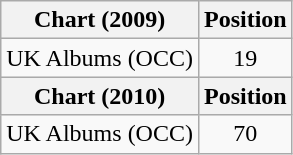<table class="wikitable">
<tr>
<th>Chart (2009)</th>
<th>Position</th>
</tr>
<tr>
<td>UK Albums (OCC)</td>
<td style="text-align:center;">19</td>
</tr>
<tr>
<th>Chart (2010)</th>
<th>Position</th>
</tr>
<tr>
<td>UK Albums (OCC)</td>
<td style="text-align:center;">70</td>
</tr>
</table>
